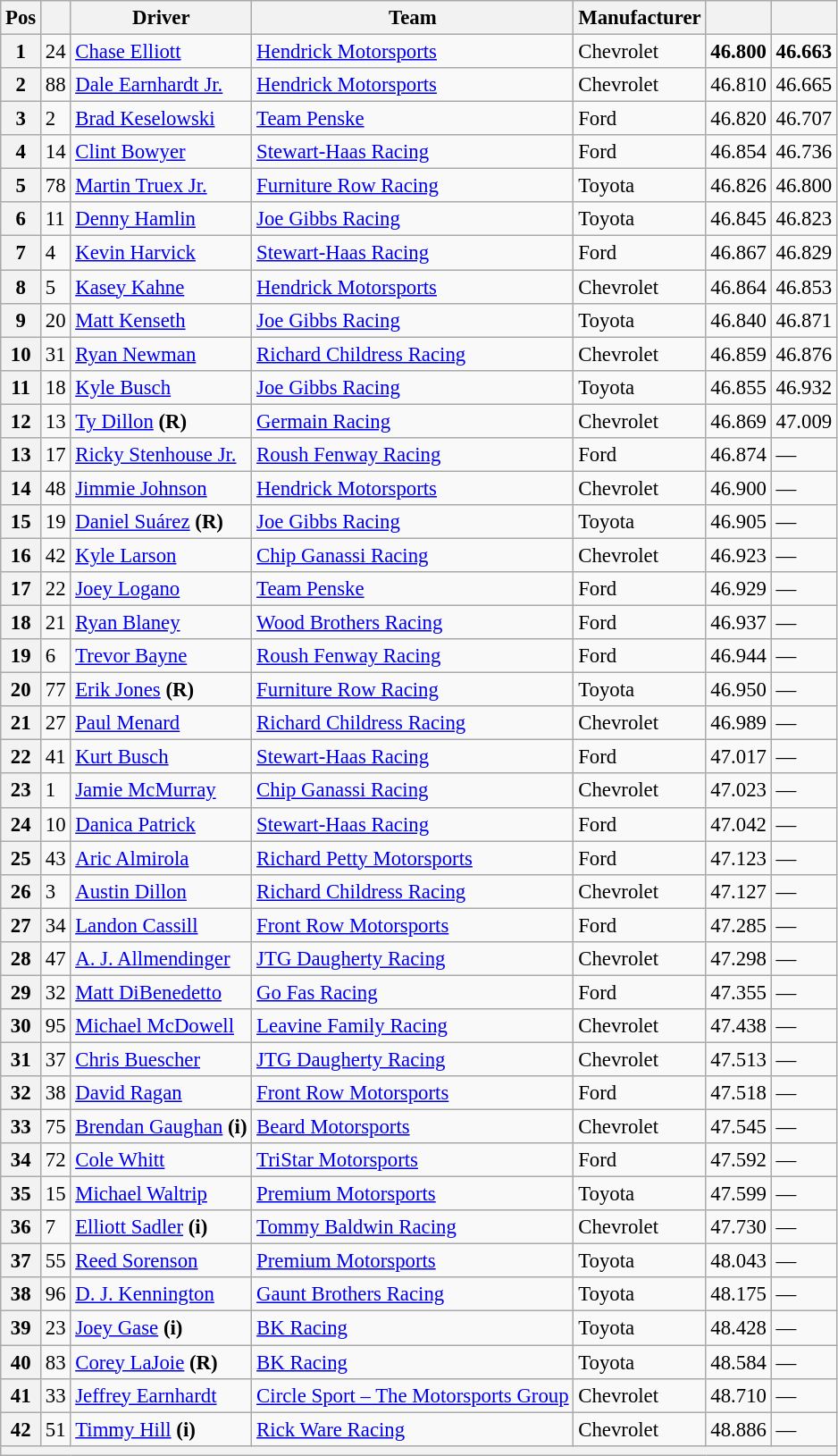<table class="wikitable" style="font-size:95%">
<tr>
<th>Pos</th>
<th></th>
<th>Driver</th>
<th>Team</th>
<th>Manufacturer</th>
<th></th>
<th></th>
</tr>
<tr>
<th>1</th>
<td>24</td>
<td><a href='#'>Chase Elliott</a></td>
<td><a href='#'>Hendrick Motorsports</a></td>
<td>Chevrolet</td>
<td><strong>46.800</strong></td>
<td><strong>46.663</strong></td>
</tr>
<tr>
<th>2</th>
<td>88</td>
<td><a href='#'>Dale Earnhardt Jr.</a></td>
<td><a href='#'>Hendrick Motorsports</a></td>
<td>Chevrolet</td>
<td>46.810</td>
<td>46.665</td>
</tr>
<tr>
<th>3</th>
<td>2</td>
<td><a href='#'>Brad Keselowski</a></td>
<td><a href='#'>Team Penske</a></td>
<td>Ford</td>
<td>46.820</td>
<td>46.707</td>
</tr>
<tr>
<th>4</th>
<td>14</td>
<td><a href='#'>Clint Bowyer</a></td>
<td><a href='#'>Stewart-Haas Racing</a></td>
<td>Ford</td>
<td>46.854</td>
<td>46.736</td>
</tr>
<tr>
<th>5</th>
<td>78</td>
<td><a href='#'>Martin Truex Jr.</a></td>
<td><a href='#'>Furniture Row Racing</a></td>
<td>Toyota</td>
<td>46.826</td>
<td>46.800</td>
</tr>
<tr>
<th>6</th>
<td>11</td>
<td><a href='#'>Denny Hamlin</a></td>
<td><a href='#'>Joe Gibbs Racing</a></td>
<td>Toyota</td>
<td>46.845</td>
<td>46.823</td>
</tr>
<tr>
<th>7</th>
<td>4</td>
<td><a href='#'>Kevin Harvick</a></td>
<td><a href='#'>Stewart-Haas Racing</a></td>
<td>Ford</td>
<td>46.867</td>
<td>46.829</td>
</tr>
<tr>
<th>8</th>
<td>5</td>
<td><a href='#'>Kasey Kahne</a></td>
<td><a href='#'>Hendrick Motorsports</a></td>
<td>Chevrolet</td>
<td>46.864</td>
<td>46.853</td>
</tr>
<tr>
<th>9</th>
<td>20</td>
<td><a href='#'>Matt Kenseth</a></td>
<td><a href='#'>Joe Gibbs Racing</a></td>
<td>Toyota</td>
<td>46.840</td>
<td>46.871</td>
</tr>
<tr>
<th>10</th>
<td>31</td>
<td><a href='#'>Ryan Newman</a></td>
<td><a href='#'>Richard Childress Racing</a></td>
<td>Chevrolet</td>
<td>46.859</td>
<td>46.876</td>
</tr>
<tr>
<th>11</th>
<td>18</td>
<td><a href='#'>Kyle Busch</a></td>
<td><a href='#'>Joe Gibbs Racing</a></td>
<td>Toyota</td>
<td>46.855</td>
<td>46.932</td>
</tr>
<tr>
<th>12</th>
<td>13</td>
<td><a href='#'>Ty Dillon</a> <strong>(R)</strong></td>
<td><a href='#'>Germain Racing</a></td>
<td>Chevrolet</td>
<td>46.869</td>
<td>47.009</td>
</tr>
<tr>
<th>13</th>
<td>17</td>
<td><a href='#'>Ricky Stenhouse Jr.</a></td>
<td><a href='#'>Roush Fenway Racing</a></td>
<td>Ford</td>
<td>46.874</td>
<td>—</td>
</tr>
<tr>
<th>14</th>
<td>48</td>
<td><a href='#'>Jimmie Johnson</a></td>
<td><a href='#'>Hendrick Motorsports</a></td>
<td>Chevrolet</td>
<td>46.900</td>
<td>—</td>
</tr>
<tr>
<th>15</th>
<td>19</td>
<td><a href='#'>Daniel Suárez</a> <strong>(R)</strong></td>
<td><a href='#'>Joe Gibbs Racing</a></td>
<td>Toyota</td>
<td>46.905</td>
<td>—</td>
</tr>
<tr>
<th>16</th>
<td>42</td>
<td><a href='#'>Kyle Larson</a></td>
<td><a href='#'>Chip Ganassi Racing</a></td>
<td>Chevrolet</td>
<td>46.923</td>
<td>—</td>
</tr>
<tr>
<th>17</th>
<td>22</td>
<td><a href='#'>Joey Logano</a></td>
<td><a href='#'>Team Penske</a></td>
<td>Ford</td>
<td>46.929</td>
<td>—</td>
</tr>
<tr>
<th>18</th>
<td>21</td>
<td><a href='#'>Ryan Blaney</a></td>
<td><a href='#'>Wood Brothers Racing</a></td>
<td>Ford</td>
<td>46.937</td>
<td>—</td>
</tr>
<tr>
<th>19</th>
<td>6</td>
<td><a href='#'>Trevor Bayne</a></td>
<td><a href='#'>Roush Fenway Racing</a></td>
<td>Ford</td>
<td>46.944</td>
<td>—</td>
</tr>
<tr>
<th>20</th>
<td>77</td>
<td><a href='#'>Erik Jones</a> <strong>(R)</strong></td>
<td><a href='#'>Furniture Row Racing</a></td>
<td>Toyota</td>
<td>46.950</td>
<td>—</td>
</tr>
<tr>
<th>21</th>
<td>27</td>
<td><a href='#'>Paul Menard</a></td>
<td><a href='#'>Richard Childress Racing</a></td>
<td>Chevrolet</td>
<td>46.989</td>
<td>—</td>
</tr>
<tr>
<th>22</th>
<td>41</td>
<td><a href='#'>Kurt Busch</a></td>
<td><a href='#'>Stewart-Haas Racing</a></td>
<td>Ford</td>
<td>47.017</td>
<td>—</td>
</tr>
<tr>
<th>23</th>
<td>1</td>
<td><a href='#'>Jamie McMurray</a></td>
<td><a href='#'>Chip Ganassi Racing</a></td>
<td>Chevrolet</td>
<td>47.023</td>
<td>—</td>
</tr>
<tr>
<th>24</th>
<td>10</td>
<td><a href='#'>Danica Patrick</a></td>
<td><a href='#'>Stewart-Haas Racing</a></td>
<td>Ford</td>
<td>47.042</td>
<td>—</td>
</tr>
<tr>
<th>25</th>
<td>43</td>
<td><a href='#'>Aric Almirola</a></td>
<td><a href='#'>Richard Petty Motorsports</a></td>
<td>Ford</td>
<td>47.123</td>
<td>—</td>
</tr>
<tr>
<th>26</th>
<td>3</td>
<td><a href='#'>Austin Dillon</a></td>
<td><a href='#'>Richard Childress Racing</a></td>
<td>Chevrolet</td>
<td>47.127</td>
<td>—</td>
</tr>
<tr>
<th>27</th>
<td>34</td>
<td><a href='#'>Landon Cassill</a></td>
<td><a href='#'>Front Row Motorsports</a></td>
<td>Ford</td>
<td>47.285</td>
<td>—</td>
</tr>
<tr>
<th>28</th>
<td>47</td>
<td><a href='#'>A. J. Allmendinger</a></td>
<td><a href='#'>JTG Daugherty Racing</a></td>
<td>Chevrolet</td>
<td>47.298</td>
<td>—</td>
</tr>
<tr>
<th>29</th>
<td>32</td>
<td><a href='#'>Matt DiBenedetto</a></td>
<td><a href='#'>Go Fas Racing</a></td>
<td>Ford</td>
<td>47.355</td>
<td>—</td>
</tr>
<tr>
<th>30</th>
<td>95</td>
<td><a href='#'>Michael McDowell</a></td>
<td><a href='#'>Leavine Family Racing</a></td>
<td>Chevrolet</td>
<td>47.438</td>
<td>—</td>
</tr>
<tr>
<th>31</th>
<td>37</td>
<td><a href='#'>Chris Buescher</a></td>
<td><a href='#'>JTG Daugherty Racing</a></td>
<td>Chevrolet</td>
<td>47.513</td>
<td>—</td>
</tr>
<tr>
<th>32</th>
<td>38</td>
<td><a href='#'>David Ragan</a></td>
<td><a href='#'>Front Row Motorsports</a></td>
<td>Ford</td>
<td>47.518</td>
<td>—</td>
</tr>
<tr>
<th>33</th>
<td>75</td>
<td><a href='#'>Brendan Gaughan</a> <strong>(i)</strong></td>
<td><a href='#'>Beard Motorsports</a></td>
<td>Chevrolet</td>
<td>47.545</td>
<td>—</td>
</tr>
<tr>
<th>34</th>
<td>72</td>
<td><a href='#'>Cole Whitt</a></td>
<td><a href='#'>TriStar Motorsports</a></td>
<td>Ford</td>
<td>47.592</td>
<td>—</td>
</tr>
<tr>
<th>35</th>
<td>15</td>
<td><a href='#'>Michael Waltrip</a></td>
<td><a href='#'>Premium Motorsports</a></td>
<td>Toyota</td>
<td>47.599</td>
<td>—</td>
</tr>
<tr>
<th>36</th>
<td>7</td>
<td><a href='#'>Elliott Sadler</a> <strong>(i)</strong></td>
<td><a href='#'>Tommy Baldwin Racing</a></td>
<td>Chevrolet</td>
<td>47.730</td>
<td>—</td>
</tr>
<tr>
<th>37</th>
<td>55</td>
<td><a href='#'>Reed Sorenson</a></td>
<td><a href='#'>Premium Motorsports</a></td>
<td>Toyota</td>
<td>48.043</td>
<td>—</td>
</tr>
<tr>
<th>38</th>
<td>96</td>
<td><a href='#'>D. J. Kennington</a></td>
<td><a href='#'>Gaunt Brothers Racing</a></td>
<td>Toyota</td>
<td>48.175</td>
<td>—</td>
</tr>
<tr>
<th>39</th>
<td>23</td>
<td><a href='#'>Joey Gase</a> <strong>(i)</strong></td>
<td><a href='#'>BK Racing</a></td>
<td>Toyota</td>
<td>48.428</td>
<td>—</td>
</tr>
<tr>
<th>40</th>
<td>83</td>
<td><a href='#'>Corey LaJoie</a> <strong>(R)</strong></td>
<td><a href='#'>BK Racing</a></td>
<td>Toyota</td>
<td>48.584</td>
<td>—</td>
</tr>
<tr>
<th>41</th>
<td>33</td>
<td><a href='#'>Jeffrey Earnhardt</a></td>
<td><a href='#'>Circle Sport – The Motorsports Group</a></td>
<td>Chevrolet</td>
<td>48.710</td>
<td>—</td>
</tr>
<tr>
<th>42</th>
<td>51</td>
<td><a href='#'>Timmy Hill</a> <strong>(i)</strong></td>
<td><a href='#'>Rick Ware Racing</a></td>
<td>Chevrolet</td>
<td>48.886</td>
<td>—</td>
</tr>
<tr>
<th colspan="7"></th>
</tr>
</table>
